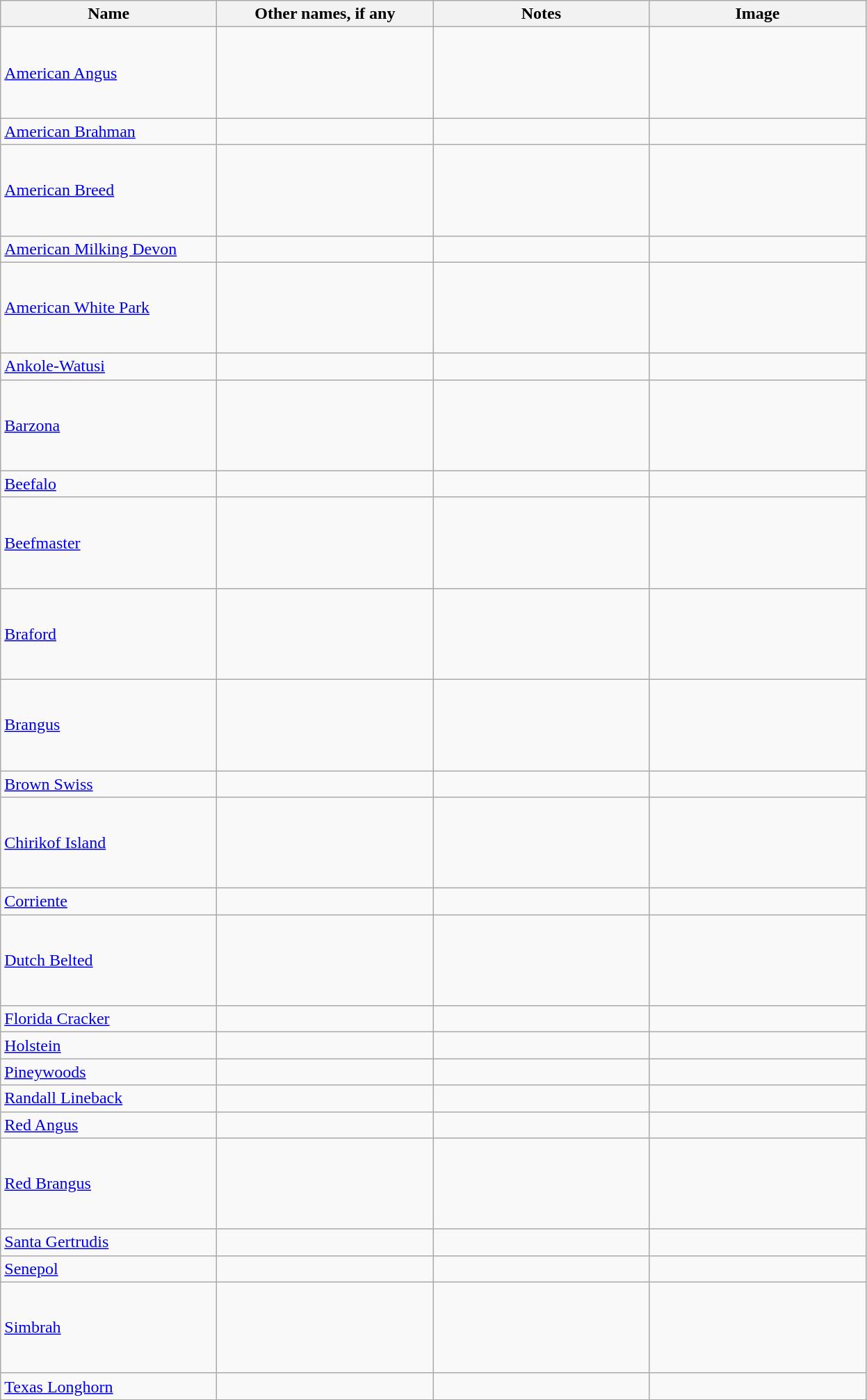<table class="wikitable">
<tr>
<th>Name</th>
<th>Other names, if any</th>
<th>Notes</th>
<th>Image</th>
</tr>
<tr>
<td style="width: 200px;"><a href='#'>American Angus</a></td>
<td style="width: 200px;"></td>
<td style="width: 200px;"></td>
<td style="width: 200px; height: 80px;"></td>
</tr>
<tr>
<td><a href='#'>American Brahman</a></td>
<td></td>
<td></td>
<td></td>
</tr>
<tr>
<td><a href='#'>American Breed</a></td>
<td></td>
<td></td>
<td style="width: 200px; height: 80px;"></td>
</tr>
<tr>
<td><a href='#'>American Milking Devon</a></td>
<td></td>
<td></td>
<td></td>
</tr>
<tr>
<td><a href='#'>American White Park</a></td>
<td></td>
<td></td>
<td style="height: 80px;"></td>
</tr>
<tr>
<td><a href='#'>Ankole-Watusi</a></td>
<td></td>
<td></td>
<td></td>
</tr>
<tr>
<td><a href='#'>Barzona</a></td>
<td></td>
<td></td>
<td style="height: 80px;"></td>
</tr>
<tr>
<td><a href='#'>Beefalo</a></td>
<td></td>
<td></td>
<td></td>
</tr>
<tr>
<td><a href='#'>Beefmaster</a></td>
<td></td>
<td></td>
<td style="height: 80px;"></td>
</tr>
<tr>
<td><a href='#'>Braford</a></td>
<td></td>
<td></td>
<td style="height: 80px;"></td>
</tr>
<tr>
<td><a href='#'>Brangus</a></td>
<td></td>
<td></td>
<td style="height: 80px;"></td>
</tr>
<tr>
<td><a href='#'>Brown Swiss</a></td>
<td></td>
<td></td>
<td></td>
</tr>
<tr>
<td><a href='#'>Chirikof Island</a></td>
<td></td>
<td></td>
<td style="height: 80px;"></td>
</tr>
<tr>
<td><a href='#'>Corriente</a></td>
<td></td>
<td></td>
<td></td>
</tr>
<tr>
<td><a href='#'>Dutch Belted</a></td>
<td></td>
<td></td>
<td style="height: 80px;"></td>
</tr>
<tr>
<td><a href='#'>Florida Cracker</a></td>
<td></td>
<td></td>
<td></td>
</tr>
<tr>
<td><a href='#'>Holstein</a></td>
<td></td>
<td></td>
<td></td>
</tr>
<tr>
<td><a href='#'>Pineywoods</a></td>
<td></td>
<td></td>
<td></td>
</tr>
<tr>
<td><a href='#'>Randall Lineback</a></td>
<td></td>
<td></td>
<td></td>
</tr>
<tr>
<td><a href='#'>Red Angus</a></td>
<td></td>
<td></td>
<td></td>
</tr>
<tr>
<td><a href='#'>Red Brangus</a></td>
<td></td>
<td></td>
<td style="height: 80px;"></td>
</tr>
<tr>
<td><a href='#'>Santa Gertrudis</a></td>
<td></td>
<td></td>
<td></td>
</tr>
<tr>
<td><a href='#'>Senepol</a></td>
<td></td>
<td></td>
<td></td>
</tr>
<tr>
<td><a href='#'>Simbrah</a></td>
<td></td>
<td></td>
<td style="height: 80px;"></td>
</tr>
<tr>
<td><a href='#'>Texas Longhorn</a></td>
<td></td>
<td></td>
<td></td>
</tr>
<tr>
</tr>
</table>
